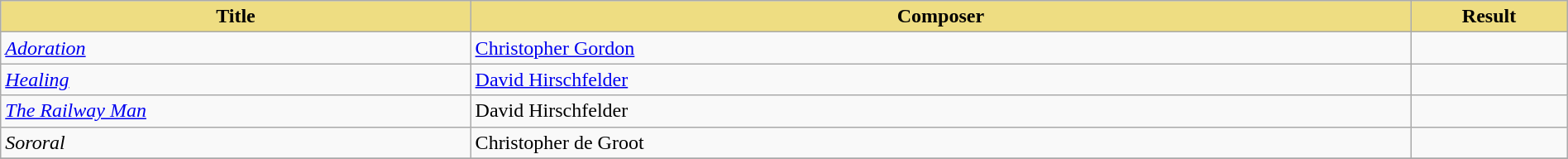<table class="wikitable" width=100%>
<tr>
<th style="width:30%;background:#EEDD82;">Title</th>
<th style="width:60%;background:#EEDD82;">Composer</th>
<th style="width:10%;background:#EEDD82;">Result<br></th>
</tr>
<tr>
<td><em><a href='#'>Adoration</a></em></td>
<td><a href='#'>Christopher Gordon</a></td>
<td></td>
</tr>
<tr>
<td><em><a href='#'>Healing</a></em></td>
<td><a href='#'>David Hirschfelder</a></td>
<td></td>
</tr>
<tr>
<td><em><a href='#'>The Railway Man</a></em></td>
<td>David Hirschfelder</td>
<td></td>
</tr>
<tr>
<td><em>Sororal</em></td>
<td>Christopher de Groot</td>
<td></td>
</tr>
<tr>
</tr>
</table>
